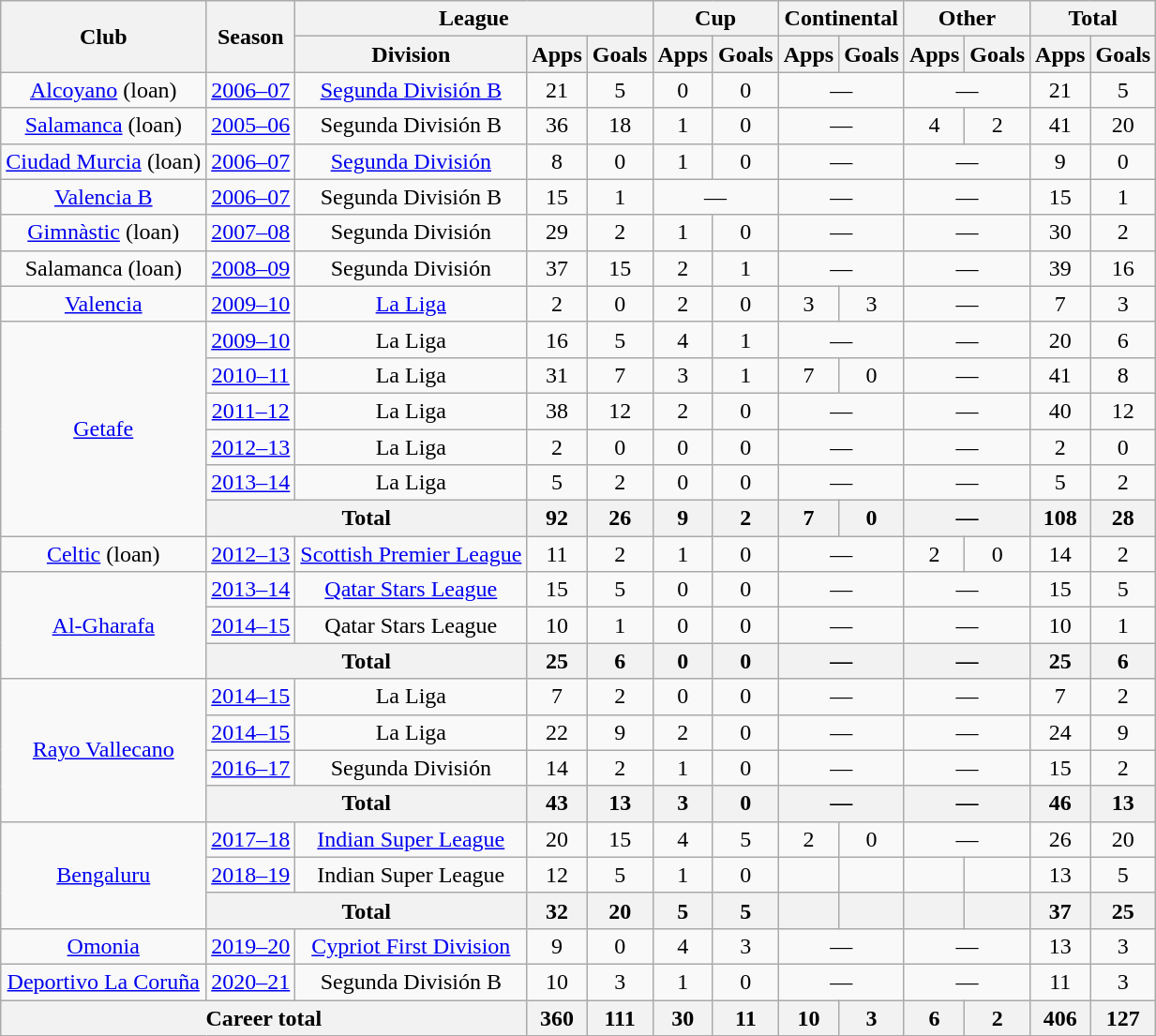<table class="wikitable" style="text-align:center">
<tr>
<th rowspan="2">Club</th>
<th rowspan="2">Season</th>
<th colspan="3">League</th>
<th colspan="2">Cup</th>
<th colspan="2">Continental</th>
<th colspan="2">Other</th>
<th colspan="2">Total</th>
</tr>
<tr>
<th>Division</th>
<th>Apps</th>
<th>Goals</th>
<th>Apps</th>
<th>Goals</th>
<th>Apps</th>
<th>Goals</th>
<th>Apps</th>
<th>Goals</th>
<th>Apps</th>
<th>Goals</th>
</tr>
<tr>
<td><a href='#'>Alcoyano</a> (loan)</td>
<td><a href='#'>2006–07</a></td>
<td><a href='#'>Segunda División B</a></td>
<td>21</td>
<td>5</td>
<td>0</td>
<td>0</td>
<td colspan="2">—</td>
<td colspan="2">—</td>
<td>21</td>
<td>5</td>
</tr>
<tr>
<td><a href='#'>Salamanca</a> (loan)</td>
<td><a href='#'>2005–06</a></td>
<td>Segunda División B</td>
<td>36</td>
<td>18</td>
<td>1</td>
<td>0</td>
<td colspan="2">—</td>
<td>4</td>
<td>2</td>
<td>41</td>
<td>20</td>
</tr>
<tr>
<td><a href='#'>Ciudad Murcia</a> (loan)</td>
<td><a href='#'>2006–07</a></td>
<td><a href='#'>Segunda División</a></td>
<td>8</td>
<td>0</td>
<td>1</td>
<td>0</td>
<td colspan="2">—</td>
<td colspan="2">—</td>
<td>9</td>
<td>0</td>
</tr>
<tr>
<td><a href='#'>Valencia B</a></td>
<td><a href='#'>2006–07</a></td>
<td>Segunda División B</td>
<td>15</td>
<td>1</td>
<td colspan="2">—</td>
<td colspan="2">—</td>
<td colspan="2">—</td>
<td>15</td>
<td>1</td>
</tr>
<tr>
<td><a href='#'>Gimnàstic</a> (loan)</td>
<td><a href='#'>2007–08</a></td>
<td>Segunda División</td>
<td>29</td>
<td>2</td>
<td>1</td>
<td>0</td>
<td colspan="2">—</td>
<td colspan="2">—</td>
<td>30</td>
<td>2</td>
</tr>
<tr>
<td>Salamanca (loan)</td>
<td><a href='#'>2008–09</a></td>
<td>Segunda División</td>
<td>37</td>
<td>15</td>
<td>2</td>
<td>1</td>
<td colspan="2">—</td>
<td colspan="2">—</td>
<td>39</td>
<td>16</td>
</tr>
<tr>
<td><a href='#'>Valencia</a></td>
<td><a href='#'>2009–10</a></td>
<td><a href='#'>La Liga</a></td>
<td>2</td>
<td>0</td>
<td>2</td>
<td>0</td>
<td>3</td>
<td>3</td>
<td colspan="2">—</td>
<td>7</td>
<td>3</td>
</tr>
<tr>
<td rowspan="6"><a href='#'>Getafe</a></td>
<td><a href='#'>2009–10</a></td>
<td>La Liga</td>
<td>16</td>
<td>5</td>
<td>4</td>
<td>1</td>
<td colspan="2">—</td>
<td colspan="2">—</td>
<td>20</td>
<td>6</td>
</tr>
<tr>
<td><a href='#'>2010–11</a></td>
<td>La Liga</td>
<td>31</td>
<td>7</td>
<td>3</td>
<td>1</td>
<td>7</td>
<td>0</td>
<td colspan="2">—</td>
<td>41</td>
<td>8</td>
</tr>
<tr>
<td><a href='#'>2011–12</a></td>
<td>La Liga</td>
<td>38</td>
<td>12</td>
<td>2</td>
<td>0</td>
<td colspan="2">—</td>
<td colspan="2">—</td>
<td>40</td>
<td>12</td>
</tr>
<tr>
<td><a href='#'>2012–13</a></td>
<td>La Liga</td>
<td>2</td>
<td>0</td>
<td>0</td>
<td>0</td>
<td colspan="2">—</td>
<td colspan="2">—</td>
<td>2</td>
<td>0</td>
</tr>
<tr>
<td><a href='#'>2013–14</a></td>
<td>La Liga</td>
<td>5</td>
<td>2</td>
<td>0</td>
<td>0</td>
<td colspan="2">—</td>
<td colspan="2">—</td>
<td>5</td>
<td>2</td>
</tr>
<tr>
<th colspan="2">Total</th>
<th>92</th>
<th>26</th>
<th>9</th>
<th>2</th>
<th>7</th>
<th>0</th>
<th colspan="2">—</th>
<th>108</th>
<th>28</th>
</tr>
<tr>
<td><a href='#'>Celtic</a> (loan)</td>
<td><a href='#'>2012–13</a></td>
<td><a href='#'>Scottish Premier League</a></td>
<td>11</td>
<td>2</td>
<td>1</td>
<td>0</td>
<td colspan="2">—</td>
<td>2</td>
<td>0</td>
<td>14</td>
<td>2</td>
</tr>
<tr>
<td rowspan="3"><a href='#'>Al-Gharafa</a></td>
<td><a href='#'>2013–14</a></td>
<td><a href='#'>Qatar Stars League</a></td>
<td>15</td>
<td>5</td>
<td>0</td>
<td>0</td>
<td colspan="2">—</td>
<td colspan="2">—</td>
<td>15</td>
<td>5</td>
</tr>
<tr>
<td><a href='#'>2014–15</a></td>
<td>Qatar Stars League</td>
<td>10</td>
<td>1</td>
<td>0</td>
<td>0</td>
<td colspan="2">—</td>
<td colspan="2">—</td>
<td>10</td>
<td>1</td>
</tr>
<tr>
<th colspan="2">Total</th>
<th>25</th>
<th>6</th>
<th>0</th>
<th>0</th>
<th colspan="2">—</th>
<th colspan="2">—</th>
<th>25</th>
<th>6</th>
</tr>
<tr>
<td rowspan="4"><a href='#'>Rayo Vallecano</a></td>
<td><a href='#'>2014–15</a></td>
<td>La Liga</td>
<td>7</td>
<td>2</td>
<td>0</td>
<td>0</td>
<td colspan="2">—</td>
<td colspan="2">—</td>
<td>7</td>
<td>2</td>
</tr>
<tr>
<td><a href='#'>2014–15</a></td>
<td>La Liga</td>
<td>22</td>
<td>9</td>
<td>2</td>
<td>0</td>
<td colspan="2">—</td>
<td colspan="2">—</td>
<td>24</td>
<td>9</td>
</tr>
<tr>
<td><a href='#'>2016–17</a></td>
<td>Segunda División</td>
<td>14</td>
<td>2</td>
<td>1</td>
<td>0</td>
<td colspan="2">—</td>
<td colspan="2">—</td>
<td>15</td>
<td>2</td>
</tr>
<tr>
<th colspan="2">Total</th>
<th>43</th>
<th>13</th>
<th>3</th>
<th>0</th>
<th colspan="2">—</th>
<th colspan="2">—</th>
<th>46</th>
<th>13</th>
</tr>
<tr>
<td rowspan="3"><a href='#'>Bengaluru</a></td>
<td><a href='#'>2017–18</a></td>
<td><a href='#'>Indian Super League</a></td>
<td>20</td>
<td>15</td>
<td>4</td>
<td>5</td>
<td>2</td>
<td>0</td>
<td colspan="2">—</td>
<td>26</td>
<td>20</td>
</tr>
<tr>
<td><a href='#'>2018–19</a></td>
<td>Indian Super League</td>
<td>12</td>
<td>5</td>
<td>1</td>
<td>0</td>
<td></td>
<td></td>
<td></td>
<td></td>
<td>13</td>
<td>5</td>
</tr>
<tr>
<th colspan="2">Total</th>
<th>32</th>
<th>20</th>
<th>5</th>
<th>5</th>
<th></th>
<th></th>
<th></th>
<th></th>
<th>37</th>
<th>25</th>
</tr>
<tr>
<td><a href='#'>Omonia</a></td>
<td><a href='#'>2019–20</a></td>
<td><a href='#'>Cypriot First Division</a></td>
<td>9</td>
<td>0</td>
<td>4</td>
<td>3</td>
<td colspan="2">—</td>
<td colspan="2">—</td>
<td>13</td>
<td>3</td>
</tr>
<tr>
<td><a href='#'>Deportivo La Coruña</a></td>
<td><a href='#'>2020–21</a></td>
<td>Segunda División B</td>
<td>10</td>
<td>3</td>
<td>1</td>
<td>0</td>
<td colspan="2">—</td>
<td colspan="2">—</td>
<td>11</td>
<td>3</td>
</tr>
<tr>
<th colspan="3">Career total</th>
<th>360</th>
<th>111</th>
<th>30</th>
<th>11</th>
<th>10</th>
<th>3</th>
<th>6</th>
<th>2</th>
<th>406</th>
<th>127</th>
</tr>
</table>
